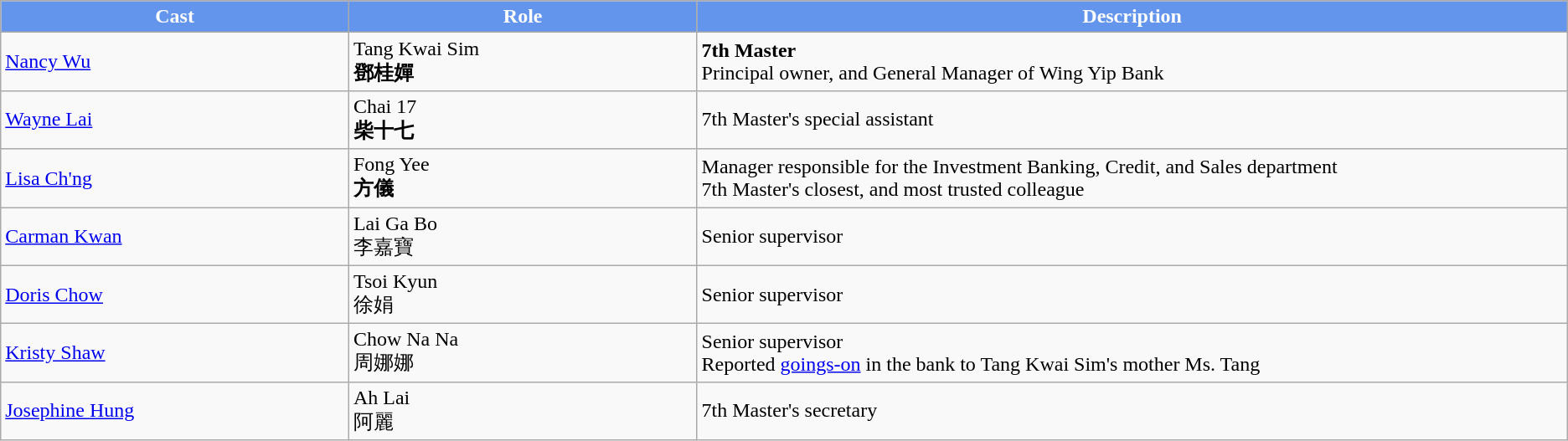<table class="wikitable">
<tr style="background:cornflowerblue; color:white" align=center>
<td style="width:6%"><strong>Cast</strong></td>
<td style="width:6%"><strong>Role</strong></td>
<td style="width:15%"><strong>Description</strong></td>
</tr>
<tr>
<td><a href='#'>Nancy Wu</a></td>
<td>Tang Kwai Sim<br><strong>鄧桂嬋</strong></td>
<td><strong>7th Master</strong><br>Principal owner, and General Manager of Wing Yip Bank</td>
</tr>
<tr>
<td><a href='#'>Wayne Lai</a></td>
<td>Chai 17<br><strong>柴十七</strong></td>
<td>7th Master's special assistant</td>
</tr>
<tr>
<td><a href='#'>Lisa Ch'ng</a></td>
<td>Fong Yee<br><strong>方儀</strong></td>
<td>Manager responsible for the Investment Banking, Credit, and Sales department<br>7th Master's closest, and most trusted colleague</td>
</tr>
<tr>
<td><a href='#'>Carman Kwan</a></td>
<td>Lai Ga Bo<br> 李嘉寶</td>
<td>Senior supervisor</td>
</tr>
<tr>
<td><a href='#'>Doris Chow</a></td>
<td>Tsoi Kyun<br>徐娟</td>
<td>Senior supervisor</td>
</tr>
<tr>
<td><a href='#'>Kristy Shaw</a></td>
<td>Chow Na Na<br>周娜娜</td>
<td>Senior supervisor<br>Reported <a href='#'>goings-on</a> in the bank to Tang Kwai Sim's mother Ms. Tang</td>
</tr>
<tr>
<td><a href='#'>Josephine Hung</a></td>
<td>Ah Lai<br>阿麗</td>
<td>7th Master's secretary</td>
</tr>
</table>
